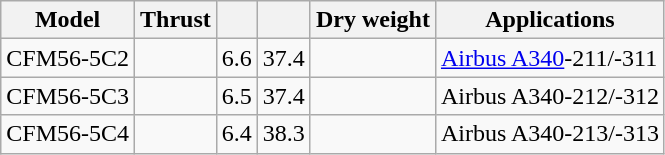<table class="wikitable sortable" style="text-align:center;">
<tr>
<th class="unsortable">Model</th>
<th>Thrust</th>
<th></th>
<th></th>
<th>Dry weight</th>
<th class="unsortable">Applications</th>
</tr>
<tr>
<td>CFM56-5C2</td>
<td></td>
<td>6.6</td>
<td>37.4</td>
<td></td>
<td align="left"><a href='#'>Airbus A340</a>-211/-311</td>
</tr>
<tr>
<td>CFM56-5C3</td>
<td></td>
<td>6.5</td>
<td>37.4</td>
<td></td>
<td align="left">Airbus A340-212/-312</td>
</tr>
<tr>
<td>CFM56-5C4</td>
<td></td>
<td>6.4</td>
<td>38.3</td>
<td></td>
<td align="left">Airbus A340-213/-313</td>
</tr>
</table>
